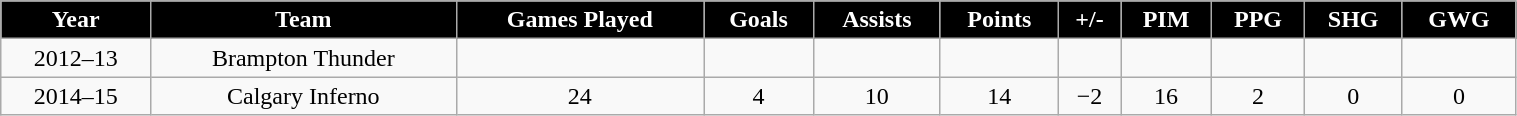<table class="wikitable" width="80%">
<tr align="center"  style="background:black;color:white;">
<td><strong>Year</strong></td>
<td><strong>Team</strong></td>
<td><strong>Games Played</strong></td>
<td><strong>Goals</strong></td>
<td><strong>Assists</strong></td>
<td><strong>Points</strong></td>
<td><strong>+/-</strong></td>
<td><strong>PIM</strong></td>
<td><strong>PPG</strong></td>
<td><strong>SHG</strong></td>
<td><strong>GWG</strong></td>
</tr>
<tr align="center" bgcolor="">
<td>2012–13</td>
<td>Brampton Thunder</td>
<td></td>
<td></td>
<td></td>
<td></td>
<td></td>
<td></td>
<td></td>
<td></td>
<td></td>
</tr>
<tr align="center" bgcolor="">
<td>2014–15</td>
<td>Calgary Inferno</td>
<td>24</td>
<td>4</td>
<td>10</td>
<td>14</td>
<td>−2</td>
<td>16</td>
<td>2</td>
<td>0</td>
<td>0</td>
</tr>
</table>
